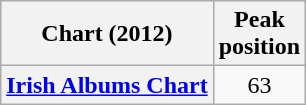<table class="wikitable sortable plainrowheaders">
<tr>
<th scope="col">Chart (2012)</th>
<th scope="col">Peak<br>position</th>
</tr>
<tr>
<th scope="row"><a href='#'>Irish Albums Chart</a></th>
<td style="text-align:center;">63</td>
</tr>
</table>
